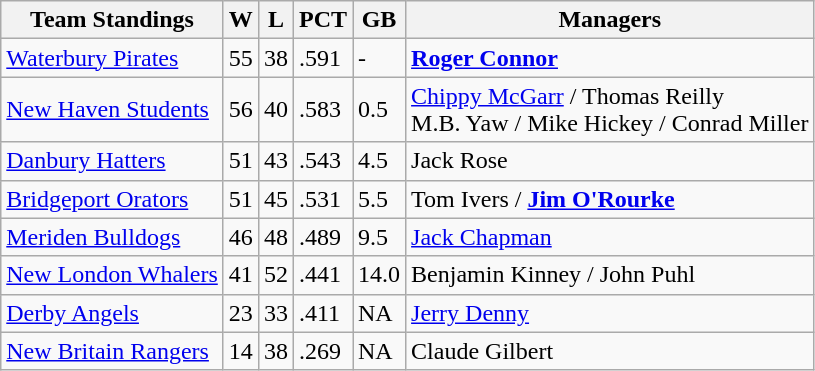<table class="wikitable">
<tr>
<th>Team Standings</th>
<th>W</th>
<th>L</th>
<th>PCT</th>
<th>GB</th>
<th>Managers</th>
</tr>
<tr>
<td><a href='#'>Waterbury Pirates</a></td>
<td>55</td>
<td>38</td>
<td>.591</td>
<td>-</td>
<td><strong><a href='#'>Roger Connor</a></strong></td>
</tr>
<tr>
<td><a href='#'>New Haven Students</a></td>
<td>56</td>
<td>40</td>
<td>.583</td>
<td>0.5</td>
<td><a href='#'>Chippy McGarr</a> / Thomas Reilly<br>M.B. Yaw / Mike Hickey / Conrad Miller</td>
</tr>
<tr>
<td><a href='#'>Danbury Hatters</a></td>
<td>51</td>
<td>43</td>
<td>.543</td>
<td>4.5</td>
<td>Jack Rose</td>
</tr>
<tr>
<td><a href='#'>Bridgeport Orators</a></td>
<td>51</td>
<td>45</td>
<td>.531</td>
<td>5.5</td>
<td>Tom Ivers / <strong><a href='#'>Jim O'Rourke</a></strong></td>
</tr>
<tr>
<td><a href='#'>Meriden Bulldogs</a></td>
<td>46</td>
<td>48</td>
<td>.489</td>
<td>9.5</td>
<td><a href='#'>Jack Chapman</a></td>
</tr>
<tr>
<td><a href='#'>New London Whalers</a></td>
<td>41</td>
<td>52</td>
<td>.441</td>
<td>14.0</td>
<td>Benjamin Kinney / John Puhl</td>
</tr>
<tr>
<td><a href='#'>Derby Angels</a></td>
<td>23</td>
<td>33</td>
<td>.411</td>
<td>NA</td>
<td><a href='#'>Jerry Denny</a></td>
</tr>
<tr>
<td><a href='#'>New Britain Rangers</a></td>
<td>14</td>
<td>38</td>
<td>.269</td>
<td>NA</td>
<td>Claude Gilbert</td>
</tr>
</table>
